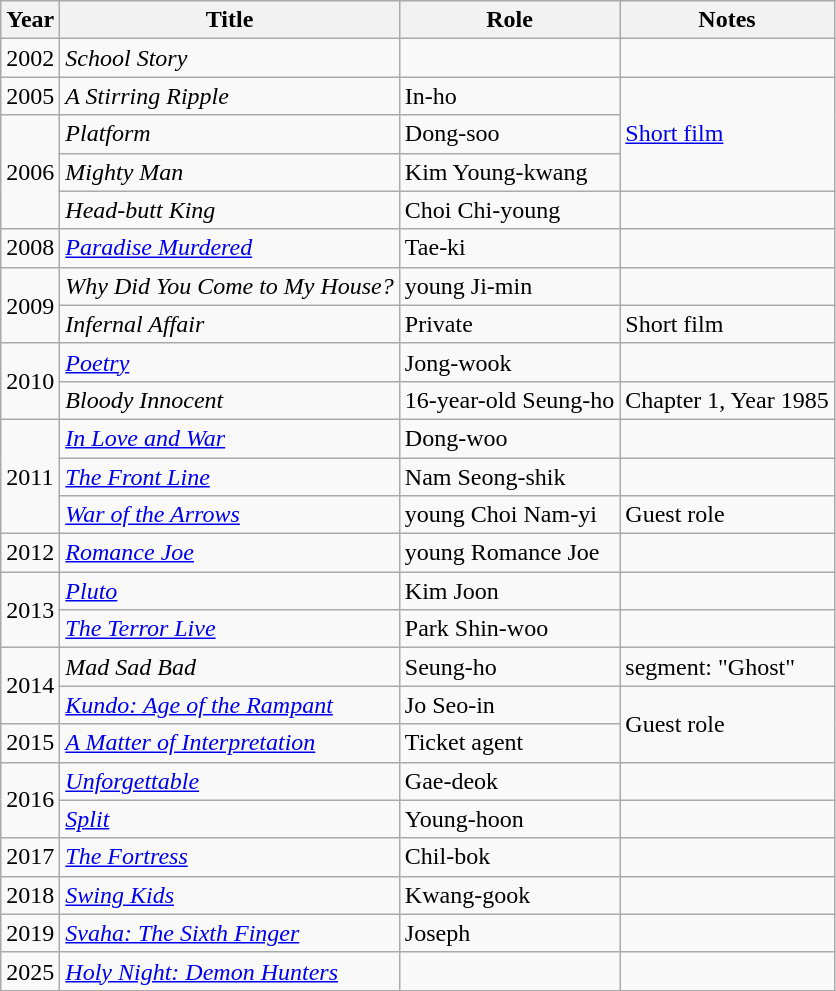<table class="wikitable sortable">
<tr>
<th>Year</th>
<th>Title</th>
<th>Role</th>
<th class="unsortable">Notes</th>
</tr>
<tr>
<td>2002</td>
<td><em>School Story</em></td>
<td></td>
<td></td>
</tr>
<tr>
<td>2005</td>
<td><em>A Stirring Ripple</em></td>
<td>In-ho</td>
<td rowspan="3"><a href='#'>Short film</a></td>
</tr>
<tr>
<td rowspan=3>2006</td>
<td><em>Platform</em></td>
<td>Dong-soo</td>
</tr>
<tr>
<td><em>Mighty Man</em></td>
<td>Kim Young-kwang</td>
</tr>
<tr>
<td><em>Head-butt King</em></td>
<td>Choi Chi-young</td>
<td></td>
</tr>
<tr>
<td>2008</td>
<td><em><a href='#'>Paradise Murdered</a></em></td>
<td>Tae-ki</td>
<td></td>
</tr>
<tr>
<td rowspan=2>2009</td>
<td><em>Why Did You Come to My House?</em></td>
<td>young Ji-min</td>
<td></td>
</tr>
<tr>
<td><em>Infernal Affair</em></td>
<td>Private</td>
<td>Short film</td>
</tr>
<tr>
<td rowspan=2>2010</td>
<td><em><a href='#'>Poetry</a></em></td>
<td>Jong-wook</td>
<td></td>
</tr>
<tr>
<td><em>Bloody Innocent</em> </td>
<td>16-year-old Seung-ho</td>
<td>Chapter 1, Year 1985</td>
</tr>
<tr>
<td rowspan=3>2011</td>
<td><em><a href='#'>In Love and War</a></em></td>
<td>Dong-woo</td>
<td></td>
</tr>
<tr>
<td><em><a href='#'>The Front Line</a></em></td>
<td>Nam Seong-shik</td>
<td></td>
</tr>
<tr>
<td><em><a href='#'>War of the Arrows</a></em></td>
<td>young Choi Nam-yi</td>
<td>Guest role</td>
</tr>
<tr>
<td>2012</td>
<td><em><a href='#'>Romance Joe</a></em></td>
<td>young Romance Joe</td>
<td></td>
</tr>
<tr>
<td rowspan=2>2013</td>
<td><em><a href='#'>Pluto</a></em></td>
<td>Kim Joon</td>
<td></td>
</tr>
<tr>
<td><em><a href='#'>The Terror Live</a></em></td>
<td>Park Shin-woo</td>
<td></td>
</tr>
<tr>
<td rowspan=2>2014</td>
<td><em>Mad Sad Bad</em></td>
<td>Seung-ho</td>
<td>segment: "Ghost"</td>
</tr>
<tr>
<td><em><a href='#'>Kundo: Age of the Rampant</a></em></td>
<td>Jo Seo-in</td>
<td rowspan="2">Guest role</td>
</tr>
<tr>
<td>2015</td>
<td><em><a href='#'>A Matter of Interpretation</a></em></td>
<td>Ticket agent</td>
</tr>
<tr>
<td rowspan="2">2016</td>
<td><em><a href='#'>Unforgettable</a></em></td>
<td>Gae-deok</td>
<td></td>
</tr>
<tr>
<td><em><a href='#'>Split</a></em></td>
<td>Young-hoon</td>
<td></td>
</tr>
<tr>
<td>2017</td>
<td><em><a href='#'>The Fortress</a></em></td>
<td>Chil-bok</td>
<td></td>
</tr>
<tr>
<td>2018</td>
<td><em><a href='#'>Swing Kids</a></em></td>
<td>Kwang-gook</td>
<td></td>
</tr>
<tr>
<td>2019</td>
<td><em><a href='#'>Svaha: The Sixth Finger</a></em></td>
<td>Joseph</td>
<td></td>
</tr>
<tr>
<td>2025</td>
<td><em><a href='#'>Holy Night: Demon Hunters</a></em></td>
<td></td>
<td></td>
</tr>
</table>
